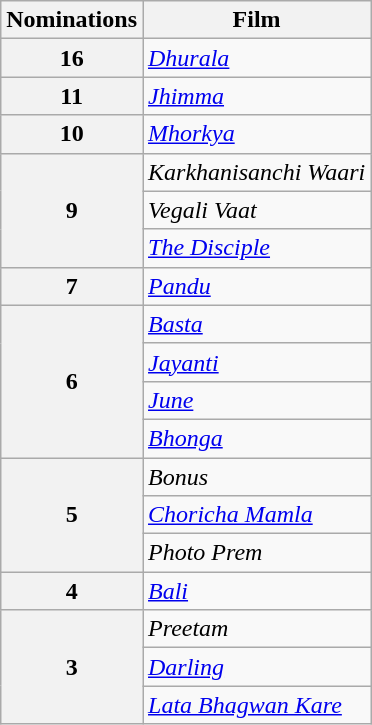<table class="wikitable" style="display:inline-table;">
<tr>
<th>Nominations</th>
<th>Film</th>
</tr>
<tr>
<th>16</th>
<td><em><a href='#'>Dhurala</a></em></td>
</tr>
<tr>
<th>11</th>
<td><em><a href='#'>Jhimma</a></em></td>
</tr>
<tr>
<th>10</th>
<td><em><a href='#'>Mhorkya</a></em></td>
</tr>
<tr>
<th rowspan="3">9</th>
<td><em>Karkhanisanchi Waari</em></td>
</tr>
<tr>
<td><em>Vegali Vaat</em></td>
</tr>
<tr>
<td><em><a href='#'>The Disciple</a></em></td>
</tr>
<tr>
<th>7</th>
<td><em><a href='#'>Pandu</a></em></td>
</tr>
<tr>
<th rowspan="4">6</th>
<td><em><a href='#'>Basta</a></em></td>
</tr>
<tr>
<td><em><a href='#'>Jayanti</a></em></td>
</tr>
<tr>
<td><em><a href='#'>June</a></em></td>
</tr>
<tr>
<td><em><a href='#'>Bhonga</a></em></td>
</tr>
<tr>
<th rowspan="3">5</th>
<td><em>Bonus</em></td>
</tr>
<tr>
<td><em><a href='#'>Choricha Mamla</a></em></td>
</tr>
<tr>
<td><em>Photo Prem</em></td>
</tr>
<tr>
<th>4</th>
<td><em><a href='#'>Bali</a></em></td>
</tr>
<tr>
<th rowspan="3">3</th>
<td><em>Preetam</em></td>
</tr>
<tr>
<td><em><a href='#'>Darling</a></em></td>
</tr>
<tr>
<td><em><a href='#'>Lata Bhagwan Kare</a></em></td>
</tr>
</table>
